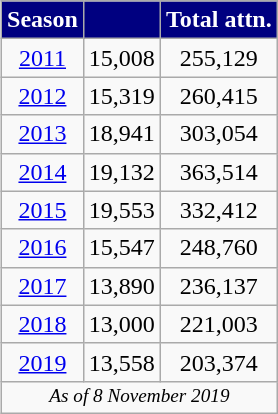<table class="wikitable" style="float:right; margin-right:20px; text-align: center;">
<tr>
<th style="background:Navy; color:White;">Season</th>
<th style="background:Navy; color:White;"></th>
<th style="background:Navy; color:White;">Total attn.</th>
</tr>
<tr>
<td><a href='#'>2011</a></td>
<td>15,008</td>
<td>255,129</td>
</tr>
<tr>
<td><a href='#'>2012</a></td>
<td>15,319</td>
<td>260,415</td>
</tr>
<tr>
<td><a href='#'>2013</a></td>
<td>18,941</td>
<td>303,054</td>
</tr>
<tr>
<td><a href='#'>2014</a></td>
<td>19,132</td>
<td>363,514</td>
</tr>
<tr>
<td><a href='#'>2015</a></td>
<td>19,553</td>
<td>332,412</td>
</tr>
<tr>
<td><a href='#'>2016</a></td>
<td>15,547</td>
<td>248,760</td>
</tr>
<tr>
<td><a href='#'>2017</a></td>
<td>13,890</td>
<td>236,137</td>
</tr>
<tr>
<td><a href='#'>2018</a></td>
<td>13,000</td>
<td>221,003</td>
</tr>
<tr>
<td><a href='#'>2019</a></td>
<td>13,558</td>
<td>203,374</td>
</tr>
<tr>
<td colspan="3" style="border-bottom: none; border-left: none; border-right: none; background: none; font-size:80%; text-align:center"><em>As of 8 November 2019</em></td>
</tr>
</table>
